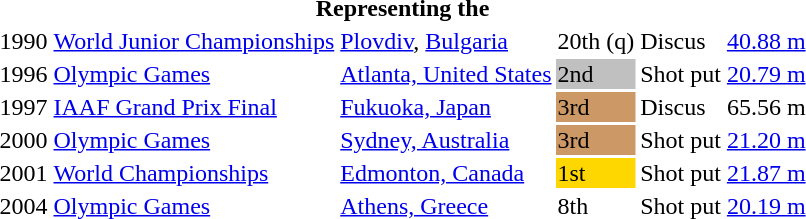<table>
<tr>
<th colspan="6">Representing the </th>
</tr>
<tr>
<td>1990</td>
<td><a href='#'>World Junior Championships</a></td>
<td><a href='#'>Plovdiv</a>, <a href='#'>Bulgaria</a></td>
<td>20th (q)</td>
<td>Discus</td>
<td><a href='#'>40.88 m</a></td>
</tr>
<tr>
<td>1996</td>
<td><a href='#'>Olympic Games</a></td>
<td><a href='#'>Atlanta, United States</a></td>
<td bgcolor="silver">2nd</td>
<td>Shot put</td>
<td><a href='#'>20.79 m</a></td>
</tr>
<tr>
<td>1997</td>
<td><a href='#'>IAAF Grand Prix Final</a></td>
<td><a href='#'>Fukuoka, Japan</a></td>
<td bgcolor="cc9966">3rd</td>
<td>Discus</td>
<td>65.56 m</td>
</tr>
<tr>
<td>2000</td>
<td><a href='#'>Olympic Games</a></td>
<td><a href='#'>Sydney, Australia</a></td>
<td bgcolor="cc9966">3rd</td>
<td>Shot put</td>
<td><a href='#'>21.20 m</a></td>
</tr>
<tr>
<td>2001</td>
<td><a href='#'>World Championships</a></td>
<td><a href='#'>Edmonton, Canada</a></td>
<td bgcolor="gold">1st</td>
<td>Shot put</td>
<td><a href='#'>21.87 m</a></td>
</tr>
<tr>
<td>2004</td>
<td><a href='#'>Olympic Games</a></td>
<td><a href='#'>Athens, Greece</a></td>
<td>8th</td>
<td>Shot put</td>
<td><a href='#'>20.19 m</a></td>
</tr>
</table>
